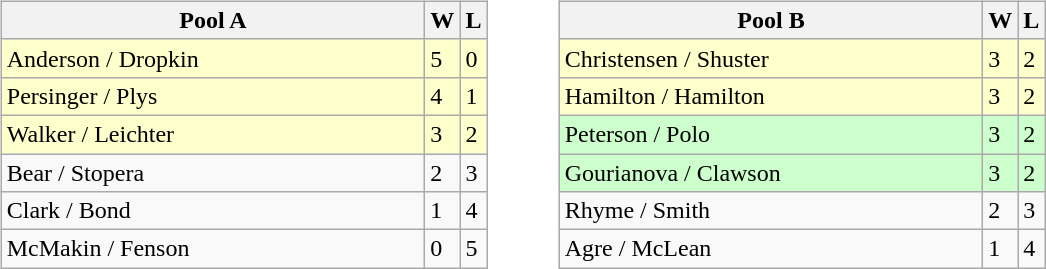<table style="width: 60%;">
<tr>
<td valign=top width=10%><br><table class=wikitable>
<tr>
<th width=275>Pool A</th>
<th>W</th>
<th>L</th>
</tr>
<tr bgcolor=#ffffcc>
<td> Anderson / Dropkin</td>
<td>5</td>
<td>0</td>
</tr>
<tr bgcolor=#ffffcc>
<td> Persinger / Plys</td>
<td>4</td>
<td>1</td>
</tr>
<tr bgcolor=#ffffcc>
<td> Walker / Leichter</td>
<td>3</td>
<td>2</td>
</tr>
<tr>
<td> Bear / Stopera</td>
<td>2</td>
<td>3</td>
</tr>
<tr>
<td> Clark / Bond</td>
<td>1</td>
<td>4</td>
</tr>
<tr>
<td> McMakin / Fenson</td>
<td>0</td>
<td>5</td>
</tr>
</table>
</td>
<td valign=top width=10%><br><table class=wikitable>
<tr>
<th width=275>Pool B</th>
<th>W</th>
<th>L</th>
</tr>
<tr bgcolor=#ffffcc>
<td> Christensen / Shuster</td>
<td>3</td>
<td>2</td>
</tr>
<tr bgcolor=#ffffcc>
<td> Hamilton / Hamilton</td>
<td>3</td>
<td>2</td>
</tr>
<tr bgcolor=#ccffcc>
<td> Peterson / Polo</td>
<td>3</td>
<td>2</td>
</tr>
<tr bgcolor=#ccffcc>
<td> Gourianova / Clawson</td>
<td>3</td>
<td>2</td>
</tr>
<tr>
<td> Rhyme / Smith</td>
<td>2</td>
<td>3</td>
</tr>
<tr>
<td> Agre / McLean</td>
<td>1</td>
<td>4</td>
</tr>
</table>
</td>
</tr>
</table>
